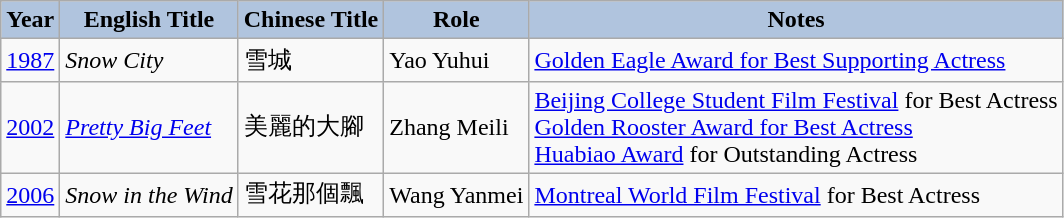<table class="wikitable">
<tr>
<th style="background:#B0C4DE;">Year</th>
<th style="background:#B0C4DE;">English Title</th>
<th style="background:#B0C4DE;">Chinese Title</th>
<th style="background:#B0C4DE;">Role</th>
<th style="background:#B0C4DE;">Notes</th>
</tr>
<tr>
<td><a href='#'>1987</a></td>
<td><em>Snow City</em></td>
<td>雪城</td>
<td>Yao Yuhui</td>
<td><a href='#'>Golden Eagle Award for Best Supporting Actress</a></td>
</tr>
<tr>
<td><a href='#'>2002</a></td>
<td><em><a href='#'>Pretty Big Feet</a></em></td>
<td>美麗的大腳</td>
<td>Zhang Meili</td>
<td><a href='#'>Beijing College Student Film Festival</a> for Best Actress<br><a href='#'>Golden Rooster Award for Best Actress</a><br><a href='#'>Huabiao Award</a> for Outstanding Actress</td>
</tr>
<tr>
<td><a href='#'>2006</a></td>
<td><em>Snow in the Wind</em></td>
<td>雪花那個飄</td>
<td>Wang Yanmei</td>
<td><a href='#'>Montreal World Film Festival</a> for Best Actress</td>
</tr>
</table>
